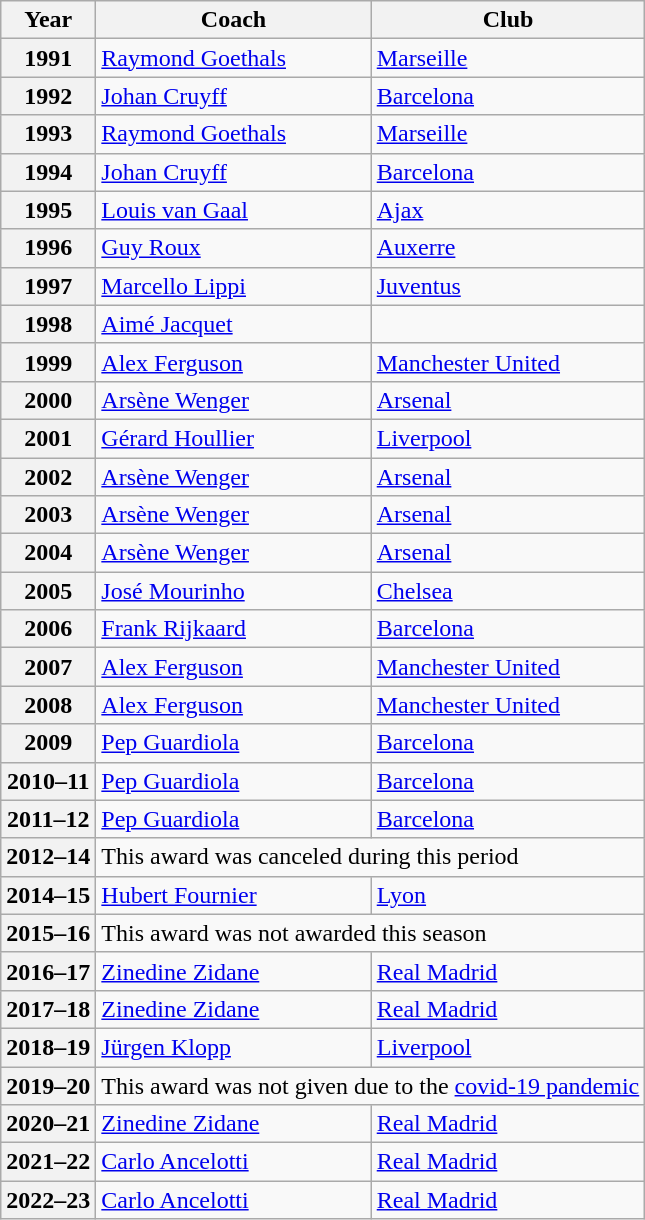<table class="wikitable sortable">
<tr>
<th scope="col">Year</th>
<th scope="col">Coach</th>
<th scope="col">Club</th>
</tr>
<tr>
<th align=center>1991</th>
<td> <a href='#'>Raymond Goethals</a></td>
<td> <a href='#'>Marseille</a></td>
</tr>
<tr>
<th align=center>1992</th>
<td> <a href='#'>Johan Cruyff</a></td>
<td> <a href='#'>Barcelona</a></td>
</tr>
<tr>
<th align=center>1993</th>
<td> <a href='#'>Raymond Goethals</a> </td>
<td> <a href='#'>Marseille</a></td>
</tr>
<tr>
<th align=center>1994</th>
<td> <a href='#'>Johan Cruyff</a> </td>
<td> <a href='#'>Barcelona</a></td>
</tr>
<tr>
<th align=center>1995</th>
<td> <a href='#'>Louis van Gaal</a></td>
<td> <a href='#'>Ajax</a></td>
</tr>
<tr>
<th align=center>1996</th>
<td> <a href='#'>Guy Roux</a></td>
<td> <a href='#'>Auxerre</a></td>
</tr>
<tr>
<th align=center>1997</th>
<td> <a href='#'>Marcello Lippi</a></td>
<td> <a href='#'>Juventus</a></td>
</tr>
<tr>
<th align=center>1998</th>
<td> <a href='#'>Aimé Jacquet</a></td>
<td></td>
</tr>
<tr>
<th align=center>1999</th>
<td> <a href='#'>Alex Ferguson</a></td>
<td> <a href='#'>Manchester United</a></td>
</tr>
<tr>
<th align=center>2000</th>
<td> <a href='#'>Arsène Wenger</a></td>
<td> <a href='#'>Arsenal</a></td>
</tr>
<tr>
<th align=center>2001</th>
<td> <a href='#'>Gérard Houllier</a></td>
<td> <a href='#'>Liverpool</a></td>
</tr>
<tr>
<th align=center>2002</th>
<td> <a href='#'>Arsène Wenger</a> </td>
<td> <a href='#'>Arsenal</a></td>
</tr>
<tr>
<th align=center>2003</th>
<td> <a href='#'>Arsène Wenger</a> </td>
<td> <a href='#'>Arsenal</a></td>
</tr>
<tr>
<th align=center>2004</th>
<td> <a href='#'>Arsène Wenger</a> </td>
<td> <a href='#'>Arsenal</a></td>
</tr>
<tr>
<th align=center>2005</th>
<td> <a href='#'>José Mourinho</a></td>
<td> <a href='#'>Chelsea</a></td>
</tr>
<tr>
<th align=center>2006</th>
<td> <a href='#'>Frank Rijkaard</a></td>
<td> <a href='#'>Barcelona</a></td>
</tr>
<tr>
<th align=center>2007</th>
<td> <a href='#'>Alex Ferguson</a> </td>
<td> <a href='#'>Manchester United</a></td>
</tr>
<tr>
<th align=center>2008</th>
<td> <a href='#'>Alex Ferguson</a> </td>
<td> <a href='#'>Manchester United</a></td>
</tr>
<tr>
<th align=center>2009</th>
<td> <a href='#'>Pep Guardiola</a></td>
<td> <a href='#'>Barcelona</a></td>
</tr>
<tr>
<th align=center>2010–11</th>
<td> <a href='#'>Pep Guardiola</a> </td>
<td> <a href='#'>Barcelona</a></td>
</tr>
<tr>
<th align=center>2011–12</th>
<td> <a href='#'>Pep Guardiola</a> </td>
<td> <a href='#'>Barcelona</a></td>
</tr>
<tr>
<th>2012–14</th>
<td colspan="2">This award was canceled during this period</td>
</tr>
<tr>
<th align=center>2014–15</th>
<td> <a href='#'>Hubert Fournier</a></td>
<td> <a href='#'>Lyon</a></td>
</tr>
<tr>
<th>2015–16</th>
<td colspan="2">This award was not awarded this season</td>
</tr>
<tr>
<th align=center>2016–17</th>
<td> <a href='#'>Zinedine Zidane</a></td>
<td> <a href='#'>Real Madrid</a></td>
</tr>
<tr>
<th align=center>2017–18</th>
<td> <a href='#'>Zinedine Zidane</a> </td>
<td> <a href='#'>Real Madrid</a></td>
</tr>
<tr>
<th align=center>2018–19</th>
<td> <a href='#'>Jürgen Klopp</a></td>
<td> <a href='#'>Liverpool</a></td>
</tr>
<tr>
<th>2019–20</th>
<td colspan="2">This award was not given due to the <a href='#'>covid-19 pandemic</a></td>
</tr>
<tr>
<th align=center>2020–21</th>
<td> <a href='#'>Zinedine Zidane</a> </td>
<td> <a href='#'>Real Madrid</a></td>
</tr>
<tr>
<th align=center>2021–22</th>
<td> <a href='#'>Carlo Ancelotti</a></td>
<td> <a href='#'>Real Madrid</a></td>
</tr>
<tr>
<th align=center>2022–23</th>
<td> <a href='#'>Carlo Ancelotti</a> </td>
<td> <a href='#'>Real Madrid</a></td>
</tr>
</table>
